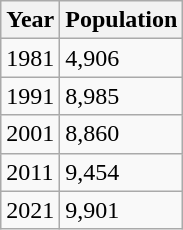<table class=wikitable>
<tr>
<th>Year</th>
<th>Population</th>
</tr>
<tr>
<td>1981</td>
<td>4,906</td>
</tr>
<tr>
<td>1991</td>
<td>8,985</td>
</tr>
<tr>
<td>2001</td>
<td>8,860</td>
</tr>
<tr>
<td>2011</td>
<td>9,454</td>
</tr>
<tr>
<td>2021</td>
<td>9,901</td>
</tr>
</table>
